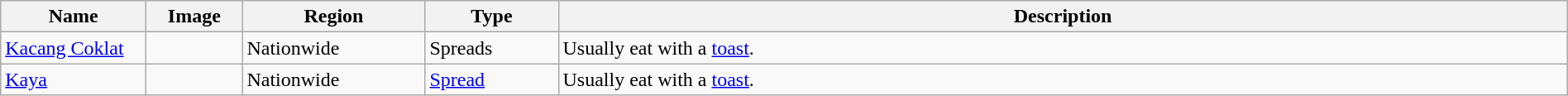<table class="wikitable sortable" width="100%">
<tr>
<th width="110px">Name</th>
<th width="70px">Image</th>
<th width="140px">Region</th>
<th width="100px">Type</th>
<th>Description</th>
</tr>
<tr>
<td><a href='#'>Kacang Coklat</a></td>
<td></td>
<td>Nationwide</td>
<td>Spreads</td>
<td>Usually eat with a <a href='#'>toast</a>.</td>
</tr>
<tr>
<td><a href='#'>Kaya</a></td>
<td></td>
<td>Nationwide</td>
<td><a href='#'>Spread</a></td>
<td>Usually eat with a <a href='#'>toast</a>.</td>
</tr>
</table>
